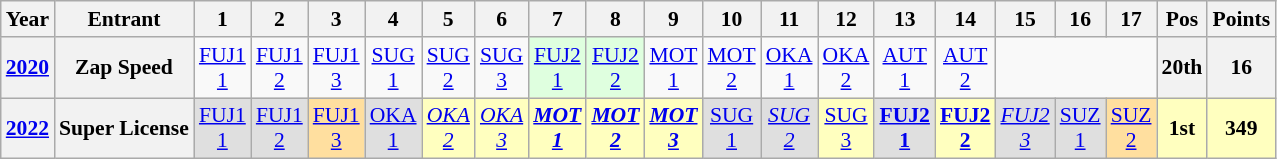<table class="wikitable" style="text-align:center; font-size:90%">
<tr>
<th>Year</th>
<th>Entrant</th>
<th>1</th>
<th>2</th>
<th>3</th>
<th>4</th>
<th>5</th>
<th>6</th>
<th>7</th>
<th>8</th>
<th>9</th>
<th>10</th>
<th>11</th>
<th>12</th>
<th>13</th>
<th>14</th>
<th>15</th>
<th>16</th>
<th>17</th>
<th>Pos</th>
<th>Points</th>
</tr>
<tr>
<th><a href='#'>2020</a></th>
<th>Zap Speed</th>
<td style="background:#;"><a href='#'>FUJ1<br>1</a><br></td>
<td style="background:#;"><a href='#'>FUJ1<br>2</a><br></td>
<td style="background:#;"><a href='#'>FUJ1<br>3</a><br></td>
<td style="background:#;"><a href='#'>SUG<br>1</a><br></td>
<td style="background:#;"><a href='#'>SUG<br>2</a><br></td>
<td style="background:#;"><a href='#'>SUG<br>3</a><br></td>
<td style="background:#DFFFDF;"><a href='#'>FUJ2<br>1</a><br></td>
<td style="background:#DFFFDF;"><a href='#'>FUJ2<br>2</a><br></td>
<td style="background:#;"><a href='#'>MOT<br>1</a><br></td>
<td style="background:#;"><a href='#'>MOT<br>2</a><br></td>
<td style="background:#;"><a href='#'>OKA<br>1</a><br></td>
<td style="background:#;"><a href='#'>OKA<br>2</a><br></td>
<td style="background:#;"><a href='#'>AUT<br>1</a><br></td>
<td style="background:#;"><a href='#'>AUT<br>2</a><br></td>
<td colspan="3"></td>
<th>20th</th>
<th>16</th>
</tr>
<tr>
<th><a href='#'>2022</a></th>
<th>Super License</th>
<td style="background:#DFDFDF"><a href='#'>FUJ1<br>1</a><br></td>
<td style="background:#DFDFDF"><a href='#'>FUJ1<br>2</a><br></td>
<td style="background:#FFDF9F"><a href='#'>FUJ1<br>3</a><br></td>
<td style="background:#DFDFDF"><a href='#'>OKA<br>1</a><br></td>
<td style="background:#FFFFBF"><em><a href='#'>OKA<br>2</a></em><br></td>
<td style="background:#FFFFBF;"><em><a href='#'>OKA<br>3</a></em><br></td>
<td style="background:#FFFFBF;"><strong><em><a href='#'>MOT<br>1</a></em></strong><br></td>
<td style="background:#FFFFBF;"><strong><em><a href='#'>MOT<br>2</a></em></strong><br></td>
<td style="background:#FFFFBF"><strong><em><a href='#'>MOT<br>3</a></em></strong><br></td>
<td style="background:#DFDFDF"><a href='#'>SUG<br>1</a><br></td>
<td style="background:#DFDFDF"><em><a href='#'>SUG<br>2</a></em><br></td>
<td style="background:#FFFFBF"><a href='#'>SUG<br>3</a><br></td>
<td style="background:#DFDFDF"><strong><a href='#'>FUJ2<br>1</a></strong><br></td>
<td style="background:#FFFFBF"><strong><a href='#'>FUJ2<br>2</a></strong><br></td>
<td style="background:#DFDFDF"><em><a href='#'>FUJ2<br>3</a></em><br></td>
<td style="background:#DFDFDF"><a href='#'>SUZ<br>1</a><br></td>
<td style="background:#FFDF9F"><a href='#'>SUZ<br>2</a><br></td>
<th style="background:#FFFFBF">1st</th>
<th style="background:#FFFFBF">349</th>
</tr>
</table>
